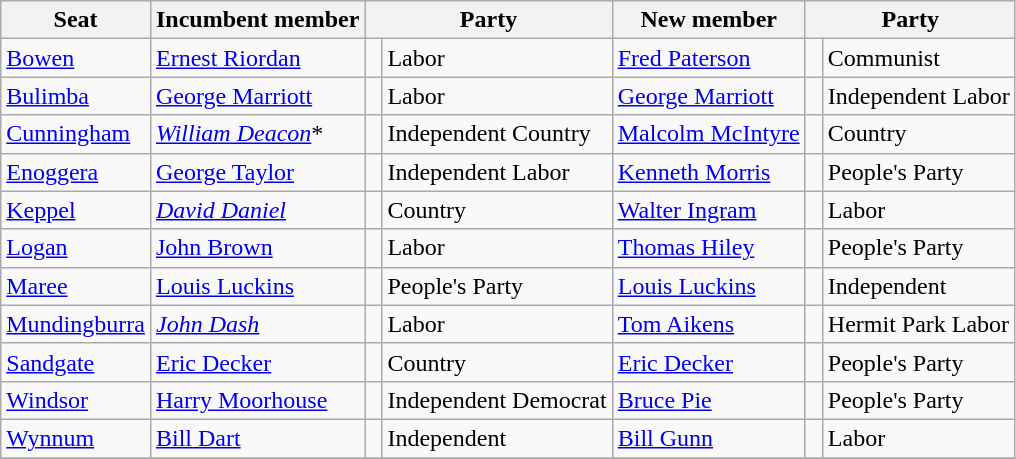<table class="wikitable">
<tr>
<th>Seat</th>
<th>Incumbent member</th>
<th colspan=2>Party</th>
<th>New member</th>
<th colspan=2>Party</th>
</tr>
<tr>
<td><a href='#'>Bowen</a></td>
<td><a href='#'>Ernest Riordan</a></td>
<td> </td>
<td>Labor</td>
<td><a href='#'>Fred Paterson</a></td>
<td> </td>
<td>Communist</td>
</tr>
<tr>
<td><a href='#'>Bulimba</a></td>
<td><a href='#'>George Marriott</a></td>
<td> </td>
<td>Labor</td>
<td><a href='#'>George Marriott</a></td>
<td> </td>
<td>Independent Labor</td>
</tr>
<tr>
<td><a href='#'>Cunningham</a></td>
<td><em><a href='#'>William Deacon</a></em>*</td>
<td> </td>
<td>Independent Country</td>
<td><a href='#'>Malcolm McIntyre</a></td>
<td> </td>
<td>Country</td>
</tr>
<tr>
<td><a href='#'>Enoggera</a></td>
<td><a href='#'>George Taylor</a></td>
<td> </td>
<td>Independent Labor</td>
<td><a href='#'>Kenneth Morris</a></td>
<td> </td>
<td>People's Party</td>
</tr>
<tr>
<td><a href='#'>Keppel</a></td>
<td><em><a href='#'>David Daniel</a></em></td>
<td> </td>
<td>Country</td>
<td><a href='#'>Walter Ingram</a></td>
<td> </td>
<td>Labor</td>
</tr>
<tr>
<td><a href='#'>Logan</a></td>
<td><a href='#'>John Brown</a></td>
<td> </td>
<td>Labor</td>
<td><a href='#'>Thomas Hiley</a></td>
<td> </td>
<td>People's Party</td>
</tr>
<tr>
<td><a href='#'>Maree</a></td>
<td><a href='#'>Louis Luckins</a></td>
<td> </td>
<td>People's Party</td>
<td><a href='#'>Louis Luckins</a></td>
<td> </td>
<td>Independent</td>
</tr>
<tr>
<td><a href='#'>Mundingburra</a></td>
<td><em><a href='#'>John Dash</a></em></td>
<td> </td>
<td>Labor</td>
<td><a href='#'>Tom Aikens</a></td>
<td> </td>
<td>Hermit Park Labor</td>
</tr>
<tr>
<td><a href='#'>Sandgate</a></td>
<td><a href='#'>Eric Decker</a></td>
<td> </td>
<td>Country</td>
<td><a href='#'>Eric Decker</a></td>
<td> </td>
<td>People's Party</td>
</tr>
<tr>
<td><a href='#'>Windsor</a></td>
<td><a href='#'>Harry Moorhouse</a></td>
<td> </td>
<td>Independent Democrat</td>
<td><a href='#'>Bruce Pie</a></td>
<td> </td>
<td>People's Party</td>
</tr>
<tr>
<td><a href='#'>Wynnum</a></td>
<td><a href='#'>Bill Dart</a></td>
<td> </td>
<td>Independent</td>
<td><a href='#'>Bill Gunn</a></td>
<td> </td>
<td>Labor</td>
</tr>
<tr>
</tr>
</table>
